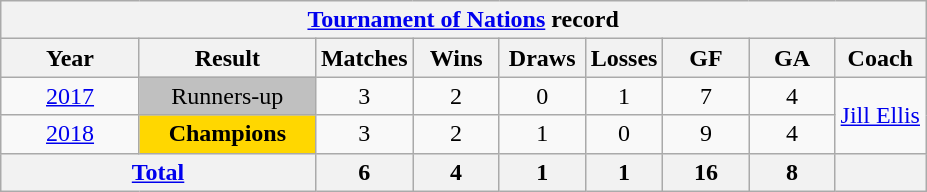<table class="wikitable"  style="text-align:center; ">
<tr>
<th colspan=9> <a href='#'>Tournament of Nations</a> record</th>
</tr>
<tr>
<th width=85>Year</th>
<th width=110>Result</th>
<th>Matches</th>
<th width=50>Wins</th>
<th width=50>Draws</th>
<th>Losses</th>
<th width=50>GF</th>
<th width=50>GA</th>
<th>Coach</th>
</tr>
<tr>
<td><a href='#'>2017</a></td>
<td style="background:silver;">Runners-up</td>
<td>3</td>
<td>2</td>
<td>0</td>
<td>1</td>
<td>7</td>
<td>4</td>
<td rowspan=2><a href='#'>Jill Ellis</a></td>
</tr>
<tr>
<td><a href='#'>2018</a></td>
<td style="background:gold;"><strong>Champions</strong></td>
<td>3</td>
<td>2</td>
<td>1</td>
<td>0</td>
<td>9</td>
<td>4</td>
</tr>
<tr class=sortbottom style="font-weight:bold;">
<th colspan=2><a href='#'>Total</a></th>
<th>6</th>
<th>4</th>
<th>1</th>
<th>1</th>
<th>16</th>
<th>8</th>
<th></th>
</tr>
</table>
